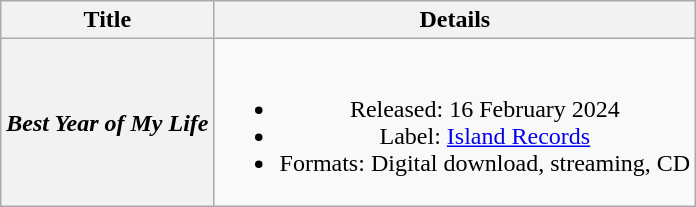<table class="wikitable plainrowheaders" style="text-align:center;">
<tr>
<th scope="col">Title</th>
<th scope="col">Details</th>
</tr>
<tr>
<th scope="row"><em>Best Year of My Life</em></th>
<td><br><ul><li>Released: 16 February 2024</li><li>Label: <a href='#'>Island Records</a></li><li>Formats: Digital download, streaming, CD</li></ul></td>
</tr>
</table>
